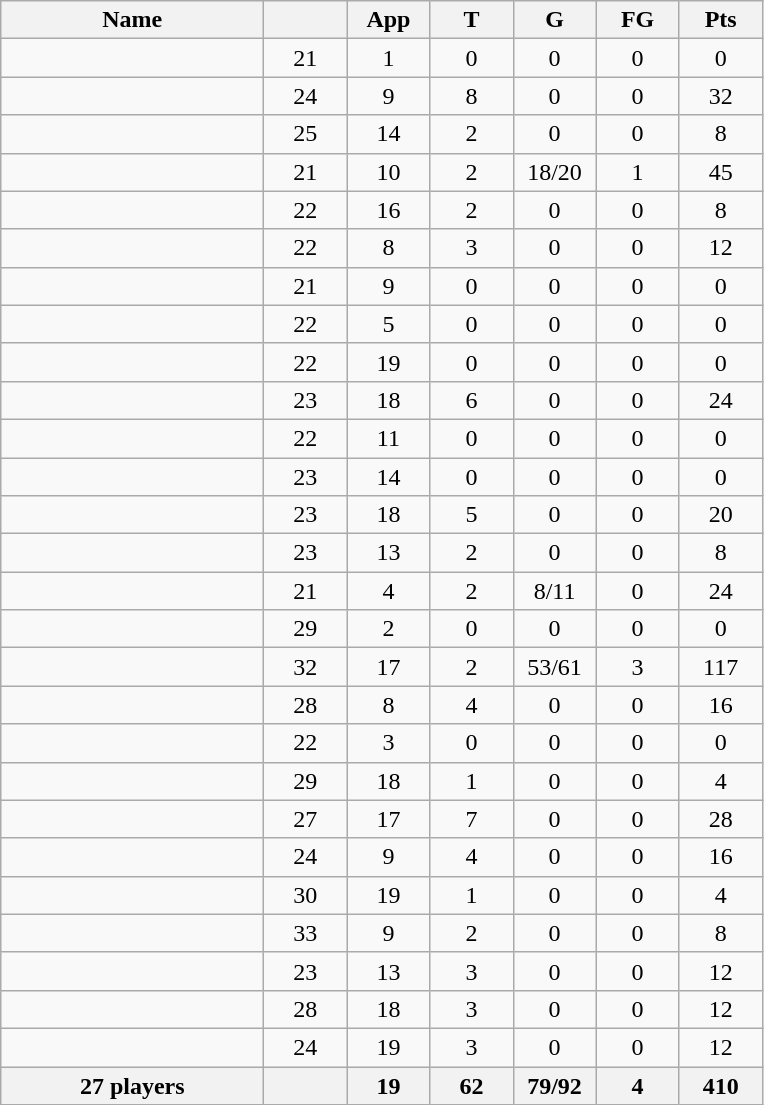<table class="wikitable sortable" style="text-align: center;">
<tr>
<th style="width:10.5em">Name</th>
<th style="width:3em"></th>
<th style="width:3em">App</th>
<th style="width:3em">T</th>
<th style="width:3em">G</th>
<th style="width:3em">FG</th>
<th style="width:3em">Pts</th>
</tr>
<tr>
<td></td>
<td>21</td>
<td>1</td>
<td>0</td>
<td>0</td>
<td>0</td>
<td>0</td>
</tr>
<tr>
<td></td>
<td>24</td>
<td>9</td>
<td>8</td>
<td>0</td>
<td>0</td>
<td>32</td>
</tr>
<tr>
<td></td>
<td>25</td>
<td>14</td>
<td>2</td>
<td>0</td>
<td>0</td>
<td>8</td>
</tr>
<tr>
<td></td>
<td>21</td>
<td>10</td>
<td>2</td>
<td>18/20</td>
<td>1</td>
<td>45</td>
</tr>
<tr>
<td></td>
<td>22</td>
<td>16</td>
<td>2</td>
<td>0</td>
<td>0</td>
<td>8</td>
</tr>
<tr>
<td></td>
<td>22</td>
<td>8</td>
<td>3</td>
<td>0</td>
<td>0</td>
<td>12</td>
</tr>
<tr>
<td></td>
<td>21</td>
<td>9</td>
<td>0</td>
<td>0</td>
<td>0</td>
<td>0</td>
</tr>
<tr>
<td></td>
<td>22</td>
<td>5</td>
<td>0</td>
<td>0</td>
<td>0</td>
<td>0</td>
</tr>
<tr>
<td></td>
<td>22</td>
<td>19</td>
<td>0</td>
<td>0</td>
<td>0</td>
<td>0</td>
</tr>
<tr>
<td></td>
<td>23</td>
<td>18</td>
<td>6</td>
<td>0</td>
<td>0</td>
<td>24</td>
</tr>
<tr>
<td></td>
<td>22</td>
<td>11</td>
<td>0</td>
<td>0</td>
<td>0</td>
<td>0</td>
</tr>
<tr>
<td></td>
<td>23</td>
<td>14</td>
<td>0</td>
<td>0</td>
<td>0</td>
<td>0</td>
</tr>
<tr>
<td></td>
<td>23</td>
<td>18</td>
<td>5</td>
<td>0</td>
<td>0</td>
<td>20</td>
</tr>
<tr>
<td></td>
<td>23</td>
<td>13</td>
<td>2</td>
<td>0</td>
<td>0</td>
<td>8</td>
</tr>
<tr>
<td></td>
<td>21</td>
<td>4</td>
<td>2</td>
<td>8/11</td>
<td>0</td>
<td>24</td>
</tr>
<tr>
<td></td>
<td>29</td>
<td>2</td>
<td>0</td>
<td>0</td>
<td>0</td>
<td>0</td>
</tr>
<tr>
<td></td>
<td>32</td>
<td>17</td>
<td>2</td>
<td>53/61</td>
<td>3</td>
<td>117</td>
</tr>
<tr>
<td></td>
<td>28</td>
<td>8</td>
<td>4</td>
<td>0</td>
<td>0</td>
<td>16</td>
</tr>
<tr>
<td></td>
<td>22</td>
<td>3</td>
<td>0</td>
<td>0</td>
<td>0</td>
<td>0</td>
</tr>
<tr>
<td></td>
<td>29</td>
<td>18</td>
<td>1</td>
<td>0</td>
<td>0</td>
<td>4</td>
</tr>
<tr>
<td></td>
<td>27</td>
<td>17</td>
<td>7</td>
<td>0</td>
<td>0</td>
<td>28</td>
</tr>
<tr>
<td></td>
<td>24</td>
<td>9</td>
<td>4</td>
<td>0</td>
<td>0</td>
<td>16</td>
</tr>
<tr>
<td></td>
<td>30</td>
<td>19</td>
<td>1</td>
<td>0</td>
<td>0</td>
<td>4</td>
</tr>
<tr>
<td></td>
<td>33</td>
<td>9</td>
<td>2</td>
<td>0</td>
<td>0</td>
<td>8</td>
</tr>
<tr>
<td></td>
<td>23</td>
<td>13</td>
<td>3</td>
<td>0</td>
<td>0</td>
<td>12</td>
</tr>
<tr>
<td></td>
<td>28</td>
<td>18</td>
<td>3</td>
<td>0</td>
<td>0</td>
<td>12</td>
</tr>
<tr>
<td></td>
<td>24</td>
<td>19</td>
<td>3</td>
<td>0</td>
<td>0</td>
<td>12</td>
</tr>
<tr class="sortbottom">
<th>27 players</th>
<th></th>
<th>19</th>
<th>62</th>
<th>79/92</th>
<th>4</th>
<th>410</th>
</tr>
</table>
